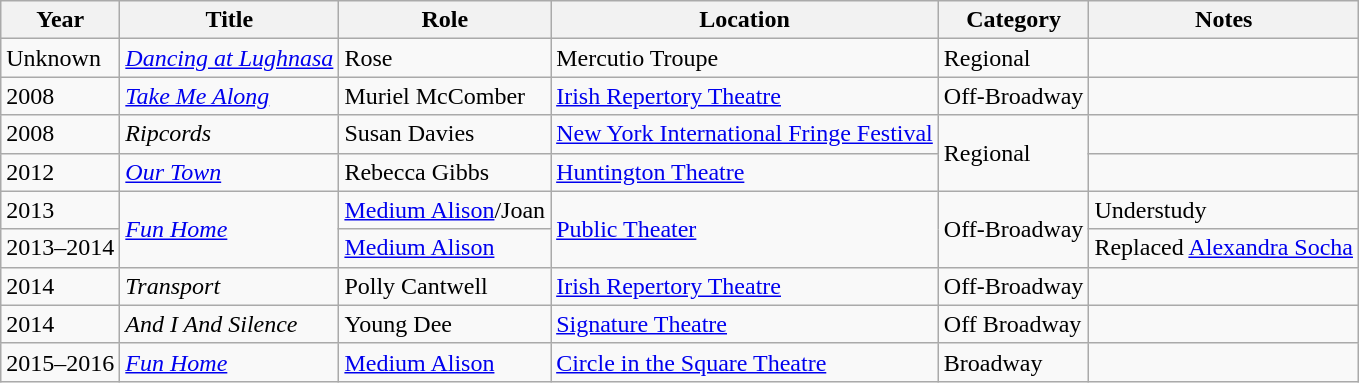<table class="wikitable">
<tr>
<th>Year</th>
<th>Title</th>
<th>Role</th>
<th>Location</th>
<th>Category</th>
<th>Notes</th>
</tr>
<tr>
<td>Unknown</td>
<td><em><a href='#'>Dancing at Lughnasa</a></em></td>
<td>Rose</td>
<td>Mercutio Troupe</td>
<td>Regional</td>
<td></td>
</tr>
<tr>
<td>2008</td>
<td><em><a href='#'>Take Me Along</a></em></td>
<td>Muriel McComber</td>
<td><a href='#'>Irish Repertory Theatre</a></td>
<td>Off-Broadway</td>
<td></td>
</tr>
<tr>
<td>2008</td>
<td><em>Ripcords</em></td>
<td>Susan Davies</td>
<td><a href='#'>New York International Fringe Festival</a></td>
<td rowspan="2">Regional</td>
<td></td>
</tr>
<tr>
<td>2012</td>
<td><em><a href='#'>Our Town</a></em></td>
<td>Rebecca Gibbs</td>
<td><a href='#'>Huntington Theatre</a></td>
<td></td>
</tr>
<tr>
<td>2013</td>
<td rowspan="2"><em><a href='#'>Fun Home</a></em></td>
<td><a href='#'>Medium Alison</a>/Joan</td>
<td rowspan="2"><a href='#'>Public Theater</a></td>
<td rowspan="2">Off-Broadway</td>
<td>Understudy</td>
</tr>
<tr>
<td>2013–2014</td>
<td><a href='#'>Medium Alison</a></td>
<td>Replaced <a href='#'>Alexandra Socha</a></td>
</tr>
<tr>
<td>2014</td>
<td><em>Transport</em></td>
<td>Polly Cantwell</td>
<td><a href='#'>Irish Repertory Theatre</a></td>
<td>Off-Broadway</td>
<td></td>
</tr>
<tr>
<td>2014</td>
<td><em>And I And Silence</em></td>
<td>Young Dee</td>
<td><a href='#'>Signature Theatre</a></td>
<td>Off Broadway</td>
<td></td>
</tr>
<tr>
<td>2015–2016</td>
<td><em><a href='#'>Fun Home</a></em></td>
<td><a href='#'>Medium Alison</a></td>
<td><a href='#'>Circle in the Square Theatre</a></td>
<td>Broadway</td>
<td></td>
</tr>
</table>
